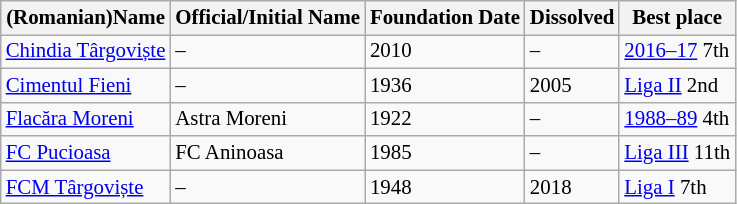<table class="wikitable sortable mw-collapsible" style=" font-size: 87%;">
<tr>
<th>(Romanian)Name</th>
<th>Official/Initial Name</th>
<th>Foundation Date</th>
<th>Dissolved</th>
<th>Best place</th>
</tr>
<tr>
<td><a href='#'>Chindia Târgoviște</a></td>
<td>–</td>
<td>2010</td>
<td>–</td>
<td><a href='#'>2016–17</a> 7th</td>
</tr>
<tr>
<td><a href='#'>Cimentul Fieni</a></td>
<td>–</td>
<td>1936</td>
<td>2005</td>
<td><a href='#'>Liga II</a> 2nd</td>
</tr>
<tr>
<td><a href='#'>Flacăra Moreni</a></td>
<td>Astra Moreni</td>
<td>1922</td>
<td>–</td>
<td><a href='#'>1988–89</a> 4th</td>
</tr>
<tr>
<td><a href='#'>FC Pucioasa</a></td>
<td>FC Aninoasa</td>
<td>1985</td>
<td>–</td>
<td><a href='#'>Liga III</a> 11th</td>
</tr>
<tr>
<td><a href='#'>FCM Târgoviște</a></td>
<td>–</td>
<td>1948</td>
<td>2018</td>
<td><a href='#'>Liga I</a> 7th</td>
</tr>
</table>
